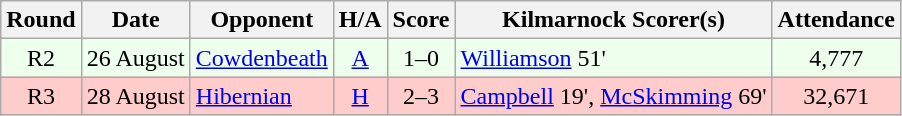<table class="wikitable" style="text-align:center">
<tr>
<th>Round</th>
<th>Date</th>
<th>Opponent</th>
<th>H/A</th>
<th>Score</th>
<th>Kilmarnock Scorer(s)</th>
<th>Attendance</th>
</tr>
<tr bgcolor=#EEFFEE>
<td>R2</td>
<td align=left>26 August</td>
<td align=left><a href='#'>Cowdenbeath</a></td>
<td><a href='#'>A</a></td>
<td>1–0</td>
<td align=left><a href='#'>Williamson</a> 51'</td>
<td>4,777</td>
</tr>
<tr bgcolor=#FFCCCC>
<td>R3</td>
<td align=left>28 August</td>
<td align=left><a href='#'>Hibernian</a></td>
<td><a href='#'>H</a></td>
<td>2–3</td>
<td align=left><a href='#'>Campbell</a> 19', <a href='#'>McSkimming</a> 69'</td>
<td>32,671</td>
</tr>
</table>
